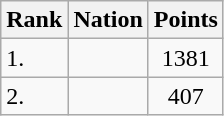<table class="wikitable sortable">
<tr>
<th>Rank</th>
<th>Nation</th>
<th>Points</th>
</tr>
<tr>
<td>1.</td>
<td></td>
<td align=center>1381</td>
</tr>
<tr>
<td>2.</td>
<td></td>
<td align=center>407</td>
</tr>
</table>
